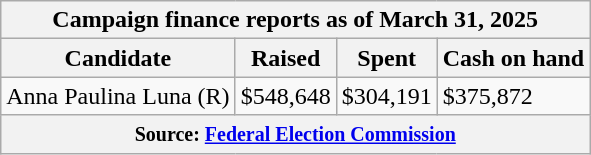<table class="wikitable sortable">
<tr>
<th colspan=4>Campaign finance reports as of March 31, 2025</th>
</tr>
<tr style="text-align:center;">
<th>Candidate</th>
<th>Raised</th>
<th>Spent</th>
<th>Cash on hand</th>
</tr>
<tr>
<td>Anna Paulina Luna (R)</td>
<td>$548,648</td>
<td>$304,191</td>
<td>$375,872</td>
</tr>
<tr>
<th colspan="4"><small>Source: <a href='#'>Federal Election Commission</a></small></th>
</tr>
</table>
